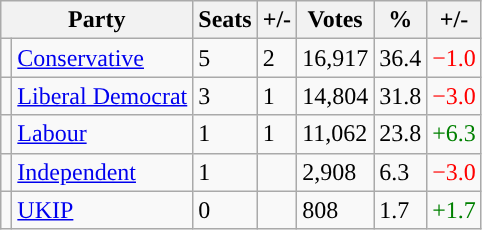<table class="wikitable">
<tr>
<th colspan="2">Party</th>
<th>Seats</th>
<th>+/-</th>
<th>Votes</th>
<th>%</th>
<th>+/-</th>
</tr>
<tr>
<td style="background-color: "></td>
<td><a href='#'>Conservative</a></td>
<td>5</td>
<td> 2</td>
<td>16,917</td>
<td>36.4</td>
<td style="color:red">−1.0</td>
</tr>
<tr>
<td style="background-color: "></td>
<td><a href='#'>Liberal Democrat</a></td>
<td>3</td>
<td> 1</td>
<td>14,804</td>
<td>31.8</td>
<td style="color:red">−3.0</td>
</tr>
<tr>
<td style="background-color: "></td>
<td><a href='#'>Labour</a></td>
<td>1</td>
<td> 1</td>
<td>11,062</td>
<td>23.8</td>
<td style="color:green">+6.3</td>
</tr>
<tr>
<td style="background-color: "></td>
<td><a href='#'>Independent</a></td>
<td>1</td>
<td></td>
<td>2,908</td>
<td>6.3</td>
<td style="color:red">−3.0</td>
</tr>
<tr>
<td style="background-color: "></td>
<td><a href='#'>UKIP</a></td>
<td>0</td>
<td></td>
<td>808</td>
<td>1.7</td>
<td style="color:green">+1.7</td>
</tr>
</table>
